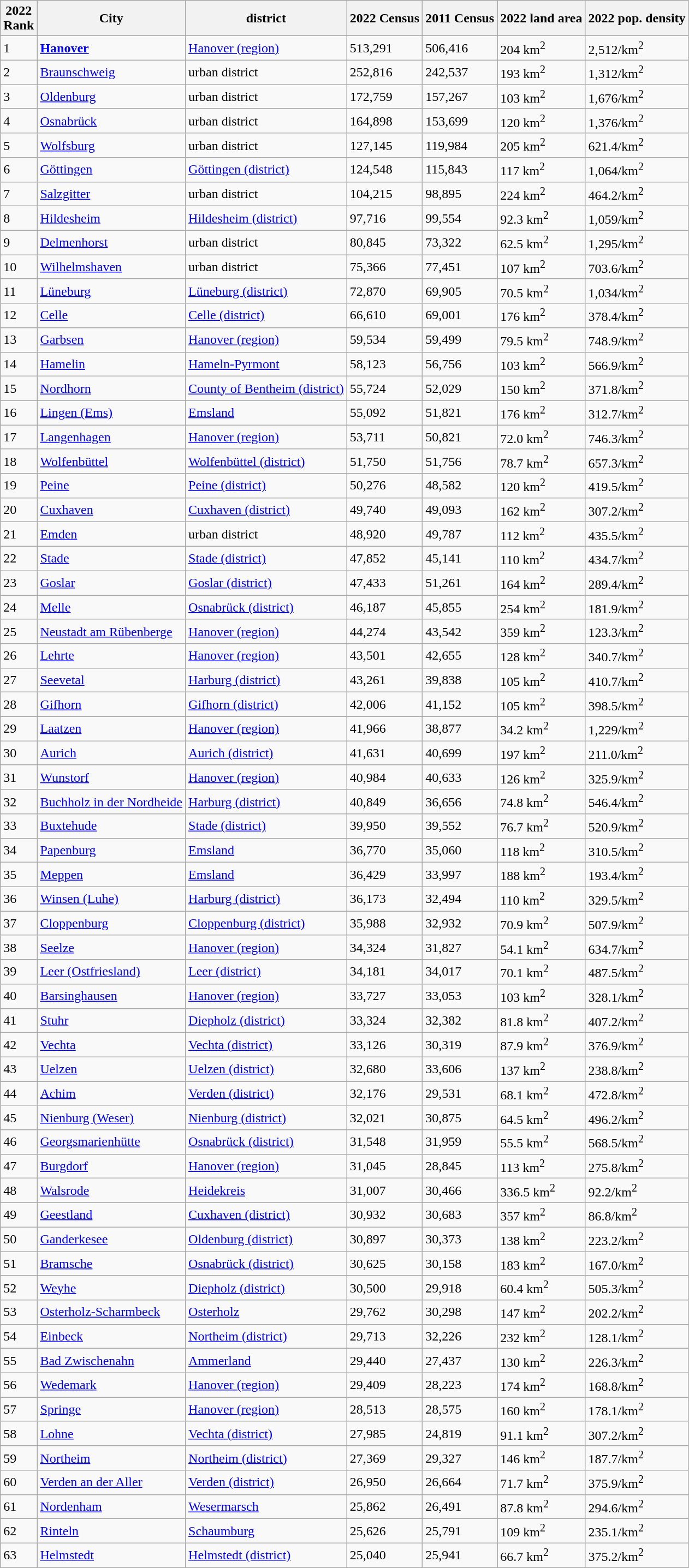<table class="wikitable sortable">
<tr>
<th>2022<br>Rank</th>
<th>City</th>
<th>district</th>
<th>2022 Census</th>
<th>2011 Census</th>
<th data-sort-type="number">2022 land area</th>
<th data-sort-type="number">2022 pop. density</th>
</tr>
<tr>
<td>1</td>
<td><strong><a href='#'>Hanover</a></strong></td>
<td><a href='#'>Hanover (region)</a></td>
<td>513,291</td>
<td>506,416</td>
<td>204 km<sup>2</sup></td>
<td>2,512/km<sup>2</sup></td>
</tr>
<tr>
<td>2</td>
<td><a href='#'>Braunschweig</a></td>
<td>urban district</td>
<td>252,816</td>
<td>242,537</td>
<td>193 km<sup>2</sup></td>
<td>1,312/km<sup>2</sup></td>
</tr>
<tr>
<td>3</td>
<td><a href='#'>Oldenburg</a></td>
<td>urban district</td>
<td>172,759</td>
<td>157,267</td>
<td>103 km<sup>2</sup></td>
<td>1,676/km<sup>2</sup></td>
</tr>
<tr>
<td>4</td>
<td><a href='#'>Osnabrück</a></td>
<td>urban district</td>
<td>164,898</td>
<td>153,699</td>
<td>120 km<sup>2</sup></td>
<td>1,376/km<sup>2</sup></td>
</tr>
<tr>
<td>5</td>
<td><a href='#'>Wolfsburg</a></td>
<td>urban district</td>
<td>127,145</td>
<td>119,984</td>
<td>205 km<sup>2</sup></td>
<td>621.4/km<sup>2</sup></td>
</tr>
<tr>
<td>6</td>
<td><a href='#'>Göttingen</a></td>
<td><a href='#'>Göttingen (district)</a></td>
<td>124,548</td>
<td>115,843</td>
<td>117 km<sup>2</sup></td>
<td>1,064/km<sup>2</sup></td>
</tr>
<tr>
<td>7</td>
<td><a href='#'>Salzgitter</a></td>
<td>urban district</td>
<td>104,215</td>
<td>98,895</td>
<td>224 km<sup>2</sup></td>
<td>464.2/km<sup>2</sup></td>
</tr>
<tr>
<td>8</td>
<td><a href='#'>Hildesheim</a></td>
<td><a href='#'>Hildesheim (district)</a></td>
<td>97,716</td>
<td>99,554</td>
<td>92.3 km<sup>2</sup></td>
<td>1,059/km<sup>2</sup></td>
</tr>
<tr>
<td>9</td>
<td><a href='#'>Delmenhorst</a></td>
<td>urban district</td>
<td>80,845</td>
<td>73,322</td>
<td>62.5 km<sup>2</sup></td>
<td>1,295/km<sup>2</sup></td>
</tr>
<tr>
<td>10</td>
<td><a href='#'>Wilhelmshaven</a></td>
<td>urban district</td>
<td>75,366</td>
<td>77,451</td>
<td>107 km<sup>2</sup></td>
<td>703.6/km<sup>2</sup></td>
</tr>
<tr>
<td>11</td>
<td><a href='#'>Lüneburg</a></td>
<td><a href='#'>Lüneburg (district)</a></td>
<td>72,870</td>
<td>69,905</td>
<td>70.5 km<sup>2</sup></td>
<td>1,034/km<sup>2</sup></td>
</tr>
<tr>
<td>12</td>
<td><a href='#'>Celle</a></td>
<td><a href='#'>Celle (district)</a></td>
<td>66,610</td>
<td>69,001</td>
<td>176 km<sup>2</sup></td>
<td>378.4/km<sup>2</sup></td>
</tr>
<tr>
<td>13</td>
<td><a href='#'>Garbsen</a></td>
<td><a href='#'>Hanover (region)</a></td>
<td>59,534</td>
<td>59,499</td>
<td>79.5 km<sup>2</sup></td>
<td>748.9/km<sup>2</sup></td>
</tr>
<tr>
<td>14</td>
<td><a href='#'>Hamelin</a></td>
<td><a href='#'>Hameln-Pyrmont</a></td>
<td>58,123</td>
<td>56,756</td>
<td>103 km<sup>2</sup></td>
<td>566.9/km<sup>2</sup></td>
</tr>
<tr>
<td>15</td>
<td><a href='#'>Nordhorn</a></td>
<td><a href='#'>County of Bentheim (district)</a></td>
<td>55,724</td>
<td>52,029</td>
<td>150 km<sup>2</sup></td>
<td>371.8/km<sup>2</sup></td>
</tr>
<tr>
<td>16</td>
<td><a href='#'>Lingen (Ems)</a></td>
<td><a href='#'>Emsland</a></td>
<td>55,092</td>
<td>51,821</td>
<td>176 km<sup>2</sup></td>
<td>312.7/km<sup>2</sup></td>
</tr>
<tr>
<td>17</td>
<td><a href='#'>Langenhagen</a></td>
<td><a href='#'>Hanover (region)</a></td>
<td>53,711</td>
<td>50,821</td>
<td>72.0 km<sup>2</sup></td>
<td>746.3/km<sup>2</sup></td>
</tr>
<tr>
<td>18</td>
<td><a href='#'>Wolfenbüttel</a></td>
<td><a href='#'>Wolfenbüttel (district)</a></td>
<td>51,750</td>
<td>51,756</td>
<td>78.7 km<sup>2</sup></td>
<td>657.3/km<sup>2</sup></td>
</tr>
<tr>
<td>19</td>
<td><a href='#'>Peine</a></td>
<td><a href='#'>Peine (district)</a></td>
<td>50,276</td>
<td>48,582</td>
<td>120 km<sup>2</sup></td>
<td>419.5/km<sup>2</sup></td>
</tr>
<tr>
<td>20</td>
<td><a href='#'>Cuxhaven</a></td>
<td><a href='#'>Cuxhaven (district)</a></td>
<td>49,740</td>
<td>49,093</td>
<td>162 km<sup>2</sup></td>
<td>307.2/km<sup>2</sup></td>
</tr>
<tr>
<td>21</td>
<td><a href='#'>Emden</a></td>
<td>urban district</td>
<td>48,920</td>
<td>49,787</td>
<td>112 km<sup>2</sup></td>
<td>435.5/km<sup>2</sup></td>
</tr>
<tr>
<td>22</td>
<td><a href='#'>Stade</a></td>
<td><a href='#'>Stade (district)</a></td>
<td>47,852</td>
<td>45,141</td>
<td>110 km<sup>2</sup></td>
<td>434.7/km<sup>2</sup></td>
</tr>
<tr>
<td>23</td>
<td><a href='#'>Goslar</a></td>
<td><a href='#'>Goslar (district)</a></td>
<td>47,433</td>
<td>51,261</td>
<td>164 km<sup>2</sup></td>
<td>289.4/km<sup>2</sup></td>
</tr>
<tr>
<td>24</td>
<td><a href='#'>Melle</a></td>
<td><a href='#'>Osnabrück (district)</a></td>
<td>46,187</td>
<td>45,855</td>
<td>254 km<sup>2</sup></td>
<td>181.9/km<sup>2</sup></td>
</tr>
<tr>
<td>25</td>
<td><a href='#'>Neustadt am Rübenberge</a></td>
<td><a href='#'>Hanover (region)</a></td>
<td>44,274</td>
<td>43,542</td>
<td>359 km<sup>2</sup></td>
<td>123.3/km<sup>2</sup></td>
</tr>
<tr>
<td>26</td>
<td><a href='#'>Lehrte</a></td>
<td><a href='#'>Hanover (region)</a></td>
<td>43,501</td>
<td>42,655</td>
<td>128 km<sup>2</sup></td>
<td>340.7/km<sup>2</sup></td>
</tr>
<tr>
<td>27</td>
<td><a href='#'>Seevetal</a></td>
<td><a href='#'>Harburg (district)</a></td>
<td>43,261</td>
<td>39,838</td>
<td>105 km<sup>2</sup></td>
<td>410.7/km<sup>2</sup></td>
</tr>
<tr>
<td>28</td>
<td><a href='#'>Gifhorn</a></td>
<td><a href='#'>Gifhorn (district)</a></td>
<td>42,006</td>
<td>41,152</td>
<td>105 km<sup>2</sup></td>
<td>398.5/km<sup>2</sup></td>
</tr>
<tr>
<td>29</td>
<td><a href='#'>Laatzen</a></td>
<td><a href='#'>Hanover (region)</a></td>
<td>41,966</td>
<td>38,877</td>
<td>34.2 km<sup>2</sup></td>
<td>1,229/km<sup>2</sup></td>
</tr>
<tr>
<td>30</td>
<td><a href='#'>Aurich</a></td>
<td><a href='#'>Aurich (district)</a></td>
<td>41,631</td>
<td>40,699</td>
<td>197 km<sup>2</sup></td>
<td>211.0/km<sup>2</sup></td>
</tr>
<tr>
<td>31</td>
<td><a href='#'>Wunstorf</a></td>
<td><a href='#'>Hanover (region)</a></td>
<td>40,984</td>
<td>40,633</td>
<td>126 km<sup>2</sup></td>
<td>325.9/km<sup>2</sup></td>
</tr>
<tr>
<td>32</td>
<td><a href='#'>Buchholz in der Nordheide</a></td>
<td><a href='#'>Harburg (district)</a></td>
<td>40,849</td>
<td>36,656</td>
<td>74.8 km<sup>2</sup></td>
<td>546.4/km<sup>2</sup></td>
</tr>
<tr>
<td>33</td>
<td><a href='#'>Buxtehude</a></td>
<td><a href='#'>Stade (district)</a></td>
<td>39,950</td>
<td>39,552</td>
<td>76.7 km<sup>2</sup></td>
<td>520.9/km<sup>2</sup></td>
</tr>
<tr>
<td>34</td>
<td><a href='#'>Papenburg</a></td>
<td><a href='#'>Emsland</a></td>
<td>36,770</td>
<td>35,060</td>
<td>118 km<sup>2</sup></td>
<td>310.5/km<sup>2</sup></td>
</tr>
<tr>
<td>35</td>
<td><a href='#'>Meppen</a></td>
<td><a href='#'>Emsland</a></td>
<td>36,429</td>
<td>33,997</td>
<td>188 km<sup>2</sup></td>
<td>193.4/km<sup>2</sup></td>
</tr>
<tr>
<td>36</td>
<td><a href='#'>Winsen (Luhe)</a></td>
<td><a href='#'>Harburg (district)</a></td>
<td>36,173</td>
<td>32,494</td>
<td>110 km<sup>2</sup></td>
<td>329.5/km<sup>2</sup></td>
</tr>
<tr>
<td>37</td>
<td><a href='#'>Cloppenburg</a></td>
<td><a href='#'>Cloppenburg (district)</a></td>
<td>35,988</td>
<td>32,932</td>
<td>70.9 km<sup>2</sup></td>
<td>507.9/km<sup>2</sup></td>
</tr>
<tr>
<td>38</td>
<td><a href='#'>Seelze</a></td>
<td><a href='#'>Hanover (region)</a></td>
<td>34,324</td>
<td>31,827</td>
<td>54.1 km<sup>2</sup></td>
<td>634.7/km<sup>2</sup></td>
</tr>
<tr>
<td>39</td>
<td><a href='#'>Leer (Ostfriesland)</a></td>
<td><a href='#'>Leer (district)</a></td>
<td>34,181</td>
<td>34,017</td>
<td>70.1 km<sup>2</sup></td>
<td>487.5/km<sup>2</sup></td>
</tr>
<tr>
<td>40</td>
<td><a href='#'>Barsinghausen</a></td>
<td><a href='#'>Hanover (region)</a></td>
<td>33,727</td>
<td>33,053</td>
<td>103 km<sup>2</sup></td>
<td>328.1/km<sup>2</sup></td>
</tr>
<tr>
<td>41</td>
<td><a href='#'>Stuhr</a></td>
<td><a href='#'>Diepholz (district)</a></td>
<td>33,324</td>
<td>32,382</td>
<td>81.8 km<sup>2</sup></td>
<td>407.2/km<sup>2</sup></td>
</tr>
<tr>
<td>42</td>
<td><a href='#'>Vechta</a></td>
<td><a href='#'>Vechta (district)</a></td>
<td>33,126</td>
<td>30,319</td>
<td>87.9 km<sup>2</sup></td>
<td>376.9/km<sup>2</sup></td>
</tr>
<tr>
<td>43</td>
<td><a href='#'>Uelzen</a></td>
<td><a href='#'>Uelzen (district)</a></td>
<td>32,680</td>
<td>33,606</td>
<td>137 km<sup>2</sup></td>
<td>238.8/km<sup>2</sup></td>
</tr>
<tr>
<td>44</td>
<td><a href='#'>Achim</a></td>
<td><a href='#'>Verden (district)</a></td>
<td>32,176</td>
<td>29,531</td>
<td>68.1 km<sup>2</sup></td>
<td>472.8/km<sup>2</sup></td>
</tr>
<tr>
<td>45</td>
<td><a href='#'>Nienburg (Weser)</a></td>
<td><a href='#'>Nienburg (district)</a></td>
<td>32,021</td>
<td>30,875</td>
<td>64.5 km<sup>2</sup></td>
<td>496.2/km<sup>2</sup></td>
</tr>
<tr>
<td>46</td>
<td><a href='#'>Georgsmarienhütte</a></td>
<td><a href='#'>Osnabrück (district)</a></td>
<td>31,548</td>
<td>31,959</td>
<td>55.5 km<sup>2</sup></td>
<td>568.5/km<sup>2</sup></td>
</tr>
<tr>
<td>47</td>
<td><a href='#'>Burgdorf</a></td>
<td><a href='#'>Hanover (region)</a></td>
<td>31,045</td>
<td>28,845</td>
<td>113 km<sup>2</sup></td>
<td>275.8/km<sup>2</sup></td>
</tr>
<tr>
<td>48</td>
<td><a href='#'>Walsrode</a></td>
<td><a href='#'>Heidekreis</a></td>
<td>31,007</td>
<td>30,466</td>
<td>336.5 km<sup>2</sup></td>
<td>92.2/km<sup>2</sup></td>
</tr>
<tr>
<td>49</td>
<td><a href='#'>Geestland</a></td>
<td><a href='#'>Cuxhaven (district)</a></td>
<td>30,932</td>
<td>30,683</td>
<td>357 km<sup>2</sup></td>
<td>86.8/km<sup>2</sup></td>
</tr>
<tr>
<td>50</td>
<td><a href='#'>Ganderkesee</a></td>
<td><a href='#'>Oldenburg (district)</a></td>
<td>30,897</td>
<td>30,373</td>
<td>138 km<sup>2</sup></td>
<td>223.2/km<sup>2</sup></td>
</tr>
<tr>
<td>51</td>
<td><a href='#'>Bramsche</a></td>
<td><a href='#'>Osnabrück (district)</a></td>
<td>30,625</td>
<td>30,158</td>
<td>183 km<sup>2</sup></td>
<td>167.0/km<sup>2</sup></td>
</tr>
<tr>
<td>52</td>
<td><a href='#'>Weyhe</a></td>
<td><a href='#'>Diepholz (district)</a></td>
<td>30,500</td>
<td>29,918</td>
<td>60.4 km<sup>2</sup></td>
<td>505.3/km<sup>2</sup></td>
</tr>
<tr>
<td>53</td>
<td><a href='#'>Osterholz-Scharmbeck</a></td>
<td><a href='#'>Osterholz</a></td>
<td>29,762</td>
<td>30,298</td>
<td>147 km<sup>2</sup></td>
<td>202.2/km<sup>2</sup></td>
</tr>
<tr>
<td>54</td>
<td><a href='#'>Einbeck</a></td>
<td><a href='#'>Northeim (district)</a></td>
<td>29,713</td>
<td>32,226</td>
<td>232 km<sup>2</sup></td>
<td>128.1/km<sup>2</sup></td>
</tr>
<tr>
<td>55</td>
<td><a href='#'>Bad Zwischenahn</a></td>
<td><a href='#'>Ammerland</a></td>
<td>29,440</td>
<td>27,437</td>
<td>130 km<sup>2</sup></td>
<td>226.3/km<sup>2</sup></td>
</tr>
<tr>
<td>56</td>
<td><a href='#'>Wedemark</a></td>
<td><a href='#'>Hanover (region)</a></td>
<td>29,409</td>
<td>28,223</td>
<td>174 km<sup>2</sup></td>
<td>168.8/km<sup>2</sup></td>
</tr>
<tr>
<td>57</td>
<td><a href='#'>Springe</a></td>
<td><a href='#'>Hanover (region)</a></td>
<td>28,513</td>
<td>28,575</td>
<td>160 km<sup>2</sup></td>
<td>178.1/km<sup>2</sup></td>
</tr>
<tr>
<td>58</td>
<td><a href='#'>Lohne</a></td>
<td><a href='#'>Vechta (district)</a></td>
<td>27,985</td>
<td>24,819</td>
<td>91.1 km<sup>2</sup></td>
<td>307.2/km<sup>2</sup></td>
</tr>
<tr>
<td>59</td>
<td><a href='#'>Northeim</a></td>
<td><a href='#'>Northeim (district)</a></td>
<td>27,369</td>
<td>29,327</td>
<td>146 km<sup>2</sup></td>
<td>187.7/km<sup>2</sup></td>
</tr>
<tr>
<td>60</td>
<td><a href='#'>Verden an der Aller</a></td>
<td><a href='#'>Verden (district)</a></td>
<td>26,950</td>
<td>26,664</td>
<td>71.7 km<sup>2</sup></td>
<td>375.9/km<sup>2</sup></td>
</tr>
<tr>
<td>61</td>
<td><a href='#'>Nordenham</a></td>
<td><a href='#'>Wesermarsch</a></td>
<td>25,862</td>
<td>26,491</td>
<td>87.8 km<sup>2</sup></td>
<td>294.6/km<sup>2</sup></td>
</tr>
<tr>
<td>62</td>
<td><a href='#'>Rinteln</a></td>
<td><a href='#'>Schaumburg</a></td>
<td>25,626</td>
<td>25,791</td>
<td>109 km<sup>2</sup></td>
<td>235.1/km<sup>2</sup></td>
</tr>
<tr>
<td>63</td>
<td><a href='#'>Helmstedt</a></td>
<td><a href='#'>Helmstedt (district)</a></td>
<td>25,040</td>
<td>25,941</td>
<td>66.7 km<sup>2</sup></td>
<td>375.2/km<sup>2</sup></td>
</tr>
</table>
